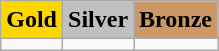<table class="wikitable">
<tr>
<td align=center bgcolor=gold> <strong>Gold</strong></td>
<td align=center bgcolor=silver> <strong>Silver</strong></td>
<td align=center bgcolor=cc9966> <strong>Bronze</strong></td>
</tr>
<tr>
<td></td>
<td></td>
<td></td>
</tr>
</table>
